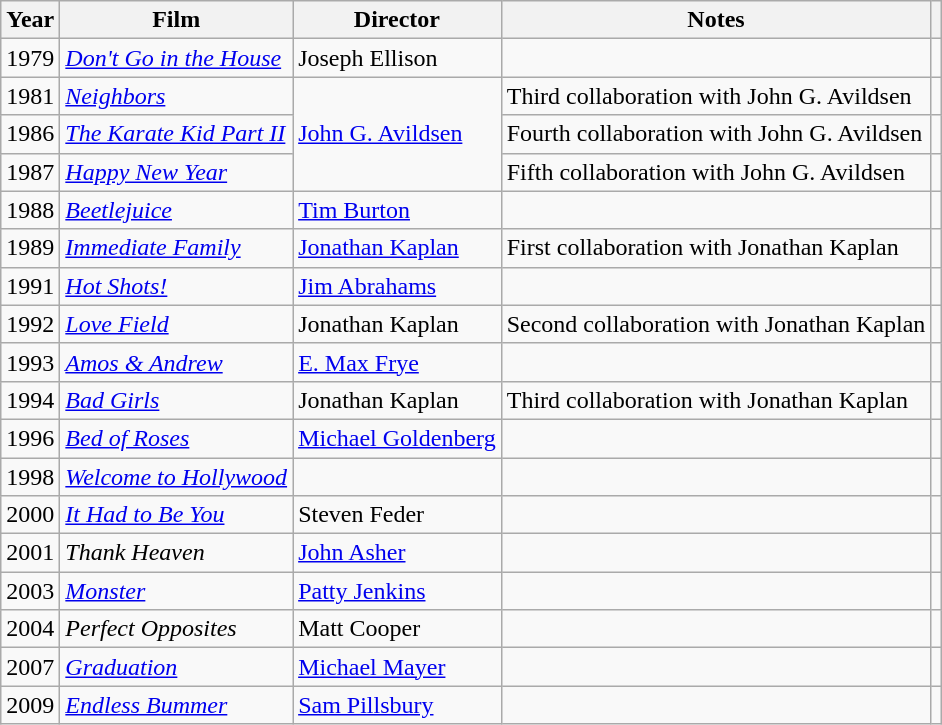<table class="wikitable">
<tr>
<th>Year</th>
<th>Film</th>
<th>Director</th>
<th>Notes</th>
<th></th>
</tr>
<tr>
<td>1979</td>
<td><em><a href='#'>Don't Go in the House</a></em></td>
<td>Joseph Ellison</td>
<td></td>
<td></td>
</tr>
<tr>
<td>1981</td>
<td><em><a href='#'>Neighbors</a></em></td>
<td rowspan=3><a href='#'>John G. Avildsen</a></td>
<td>Third collaboration with John G. Avildsen</td>
<td></td>
</tr>
<tr>
<td>1986</td>
<td><em><a href='#'>The Karate Kid Part II</a></em></td>
<td>Fourth collaboration with John G. Avildsen</td>
<td></td>
</tr>
<tr>
<td>1987</td>
<td><em><a href='#'>Happy New Year</a></em></td>
<td>Fifth collaboration with John G. Avildsen</td>
<td></td>
</tr>
<tr>
<td>1988</td>
<td><em><a href='#'>Beetlejuice</a></em></td>
<td><a href='#'>Tim Burton</a></td>
<td></td>
<td></td>
</tr>
<tr>
<td>1989</td>
<td><em><a href='#'>Immediate Family</a></em></td>
<td><a href='#'>Jonathan Kaplan</a></td>
<td>First collaboration with Jonathan Kaplan</td>
<td></td>
</tr>
<tr>
<td>1991</td>
<td><em><a href='#'>Hot Shots!</a></em></td>
<td><a href='#'>Jim Abrahams</a></td>
<td></td>
<td></td>
</tr>
<tr>
<td>1992</td>
<td><em><a href='#'>Love Field</a></em></td>
<td>Jonathan Kaplan</td>
<td>Second collaboration with Jonathan Kaplan</td>
<td></td>
</tr>
<tr>
<td>1993</td>
<td><em><a href='#'>Amos & Andrew</a></em></td>
<td><a href='#'>E. Max Frye</a></td>
<td></td>
<td></td>
</tr>
<tr>
<td>1994</td>
<td><em><a href='#'>Bad Girls</a></em></td>
<td>Jonathan Kaplan</td>
<td>Third collaboration with Jonathan Kaplan</td>
<td></td>
</tr>
<tr>
<td>1996</td>
<td><em><a href='#'>Bed of Roses</a></em></td>
<td><a href='#'>Michael Goldenberg</a></td>
<td></td>
<td></td>
</tr>
<tr>
<td>1998</td>
<td><em><a href='#'>Welcome to Hollywood</a></em></td>
<td></td>
<td></td>
<td></td>
</tr>
<tr>
<td>2000</td>
<td><em><a href='#'>It Had to Be You</a></em></td>
<td>Steven Feder</td>
<td></td>
<td></td>
</tr>
<tr>
<td>2001</td>
<td><em>Thank Heaven</em></td>
<td><a href='#'>John Asher</a></td>
<td></td>
<td></td>
</tr>
<tr>
<td>2003</td>
<td><em><a href='#'>Monster</a></em></td>
<td><a href='#'>Patty Jenkins</a></td>
<td></td>
<td></td>
</tr>
<tr>
<td>2004</td>
<td><em>Perfect Opposites</em></td>
<td>Matt Cooper</td>
<td></td>
<td></td>
</tr>
<tr>
<td>2007</td>
<td><em><a href='#'>Graduation</a></em></td>
<td><a href='#'>Michael Mayer</a></td>
<td></td>
<td></td>
</tr>
<tr>
<td>2009</td>
<td><em><a href='#'>Endless Bummer</a></em></td>
<td><a href='#'>Sam Pillsbury</a></td>
<td></td>
<td></td>
</tr>
</table>
